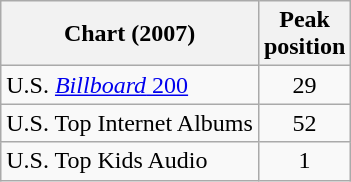<table class="wikitable sortable">
<tr>
<th align="left">Chart (2007)</th>
<th align="left">Peak <br>position</th>
</tr>
<tr>
<td align="left">U.S. <a href='#'><em>Billboard</em> 200</a></td>
<td align="center">29</td>
</tr>
<tr>
<td align="left">U.S. Top Internet Albums</td>
<td align="center">52</td>
</tr>
<tr>
<td align="left">U.S. Top Kids Audio</td>
<td align="center">1</td>
</tr>
</table>
